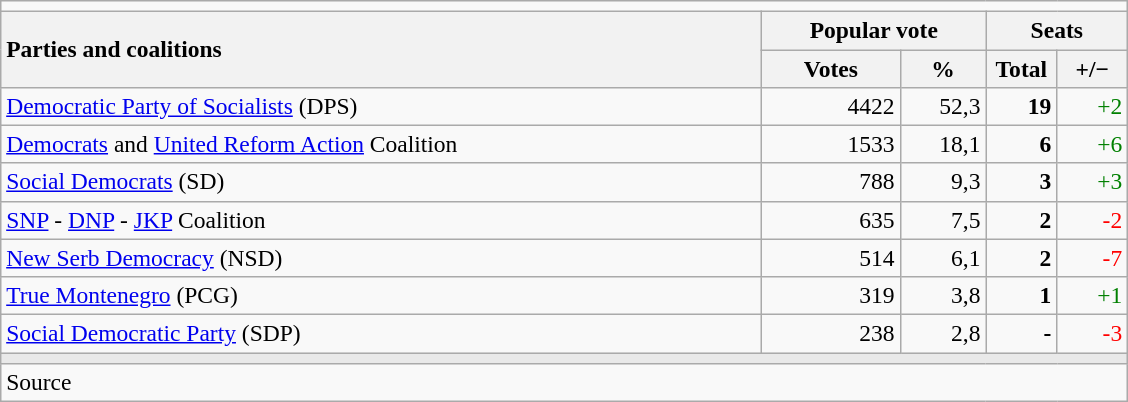<table class="wikitable" style="text-align:right; font-size:98%; margin-bottom:0">
<tr>
<td colspan="6"></td>
</tr>
<tr>
<th style="text-align:left;" rowspan="2" width="500">Parties and coalitions</th>
<th colspan="2">Popular vote</th>
<th colspan="2">Seats</th>
</tr>
<tr>
<th width="85">Votes</th>
<th width="50">%</th>
<th width="40">Total</th>
<th width="40">+/−</th>
</tr>
<tr>
<td align="left"><a href='#'>Democratic Party of Socialists</a> (DPS)</td>
<td>4422</td>
<td>52,3</td>
<td><strong>19</strong></td>
<td style="color:green;">+2</td>
</tr>
<tr>
<td align="left"><a href='#'>Democrats</a> and <a href='#'>United Reform Action</a> Coalition</td>
<td>1533</td>
<td>18,1</td>
<td><strong>6</strong></td>
<td style="color:green;">+6</td>
</tr>
<tr>
<td align="left"><a href='#'>Social Democrats</a> (SD)</td>
<td>788</td>
<td>9,3</td>
<td><strong>3</strong></td>
<td style="color:green;">+3</td>
</tr>
<tr>
<td align="left"><a href='#'>SNP</a> - <a href='#'>DNP</a> - <a href='#'>JKP</a> Coalition</td>
<td>635</td>
<td>7,5</td>
<td><strong>2</strong></td>
<td style="color:red;">-2</td>
</tr>
<tr>
<td align="left"><a href='#'>New Serb Democracy</a> (NSD)</td>
<td>514</td>
<td>6,1</td>
<td><strong>2</strong></td>
<td style="color:red;">-7</td>
</tr>
<tr>
<td align="left"><a href='#'>True Montenegro</a> (PCG)</td>
<td>319</td>
<td>3,8</td>
<td><strong>1</strong></td>
<td style="color:green;">+1</td>
</tr>
<tr>
<td align="left"><a href='#'>Social Democratic Party</a> (SDP)</td>
<td>238</td>
<td>2,8</td>
<td><strong>-</strong></td>
<td style="color:red;">-3</td>
</tr>
<tr>
<td colspan="6" bgcolor="#E9E9E9"></td>
</tr>
<tr>
<td align="left" colspan="6">Source</td>
</tr>
</table>
